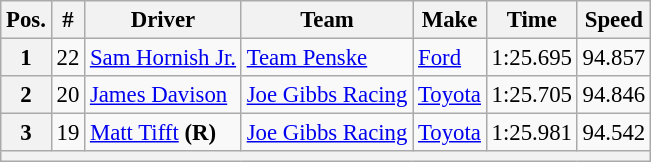<table class="wikitable" style="font-size:95%">
<tr>
<th>Pos.</th>
<th>#</th>
<th>Driver</th>
<th>Team</th>
<th>Make</th>
<th>Time</th>
<th>Speed</th>
</tr>
<tr>
<th>1</th>
<td>22</td>
<td><a href='#'>Sam Hornish Jr.</a></td>
<td><a href='#'>Team Penske</a></td>
<td><a href='#'>Ford</a></td>
<td>1:25.695</td>
<td>94.857</td>
</tr>
<tr>
<th>2</th>
<td>20</td>
<td><a href='#'>James Davison</a></td>
<td><a href='#'>Joe Gibbs Racing</a></td>
<td><a href='#'>Toyota</a></td>
<td>1:25.705</td>
<td>94.846</td>
</tr>
<tr>
<th>3</th>
<td>19</td>
<td><a href='#'>Matt Tifft</a> <strong>(R)</strong></td>
<td><a href='#'>Joe Gibbs Racing</a></td>
<td><a href='#'>Toyota</a></td>
<td>1:25.981</td>
<td>94.542</td>
</tr>
<tr>
<th colspan="7"></th>
</tr>
</table>
